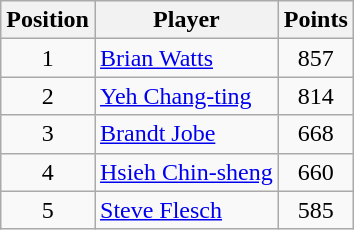<table class=wikitable>
<tr>
<th>Position</th>
<th>Player</th>
<th>Points</th>
</tr>
<tr>
<td align=center>1</td>
<td> <a href='#'>Brian Watts</a></td>
<td align=center>857</td>
</tr>
<tr>
<td align=center>2</td>
<td> <a href='#'>Yeh Chang-ting</a></td>
<td align=center>814</td>
</tr>
<tr>
<td align=center>3</td>
<td> <a href='#'>Brandt Jobe</a></td>
<td align=center>668</td>
</tr>
<tr>
<td align=center>4</td>
<td> <a href='#'>Hsieh Chin-sheng</a></td>
<td align=center>660</td>
</tr>
<tr>
<td align=center>5</td>
<td> <a href='#'>Steve Flesch</a></td>
<td align=center>585</td>
</tr>
</table>
